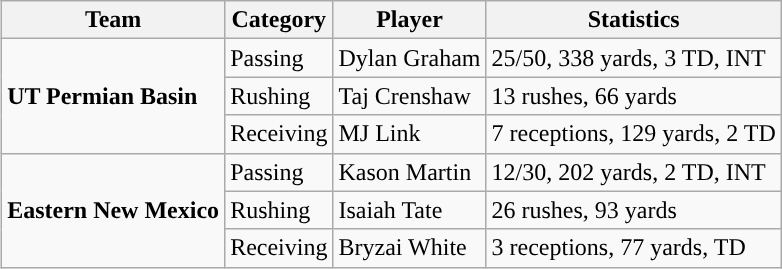<table class="wikitable" style="float: right;">
<tr>
<th>Team</th>
<th>Category</th>
<th>Player</th>
<th>Statistics</th>
</tr>
<tr>
<td rowspan=3><strong>UT Permian Basin</strong></td>
<td>Passing</td>
<td>Dylan Graham</td>
<td>25/50, 338 yards, 3 TD, INT</td>
</tr>
<tr>
<td>Rushing</td>
<td>Taj Crenshaw</td>
<td>13 rushes, 66 yards</td>
</tr>
<tr>
<td>Receiving</td>
<td>MJ Link</td>
<td>7 receptions, 129 yards, 2 TD</td>
</tr>
<tr>
<td rowspan=3><strong>Eastern New Mexico</strong></td>
<td>Passing</td>
<td>Kason Martin</td>
<td>12/30, 202 yards, 2 TD, INT</td>
</tr>
<tr>
<td>Rushing</td>
<td>Isaiah Tate</td>
<td>26 rushes, 93 yards</td>
</tr>
<tr>
<td>Receiving</td>
<td>Bryzai White</td>
<td>3 receptions, 77 yards, TD</td>
</tr>
</table>
